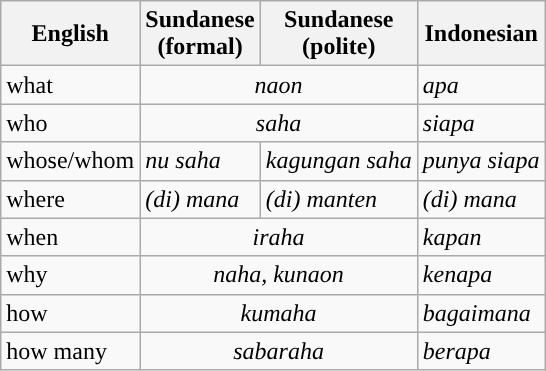<table class="wikitable">
<tr>
<th>English</th>
<th>Sundanese<br>(formal)</th>
<th>Sundanese<br>(polite)<br></th>
<th>Indonesian</th>
</tr>
<tr>
<td>what</td>
<td colspan="2" style="text-align:center; vertical-align:middle;  "><em>naon</em></td>
<td><em>apa</em></td>
</tr>
<tr>
<td>who</td>
<td colspan="2" style="text-align:center; vertical-align:middle;"><em>saha</em></td>
<td><em>siapa</em></td>
</tr>
<tr>
<td>whose/whom</td>
<td><em>nu saha</em></td>
<td><em>kagungan saha</em></td>
<td><em>punya siapa</em></td>
</tr>
<tr>
<td>where</td>
<td><em>(di) mana</em></td>
<td><em>(di) manten</em></td>
<td><em>(di) mana</em></td>
</tr>
<tr>
<td>when</td>
<td colspan="2" style="text-align:center; vertical-align:middle;"><em>iraha</em></td>
<td><em>kapan</em></td>
</tr>
<tr>
<td>why</td>
<td colspan="2" style="text-align:center; vertical-align:middle;"><em>naha, kunaon</em></td>
<td><em>kenapa</em></td>
</tr>
<tr>
<td>how</td>
<td colspan="2" style="text-align:center; vertical-align:middle;"><em>kumaha</em></td>
<td><em>bagaimana</em></td>
</tr>
<tr>
<td>how many</td>
<td colspan="2" style="text-align:center; vertical-align:middle;"><em>sabaraha</em></td>
<td><em>berapa</em></td>
</tr>
</table>
